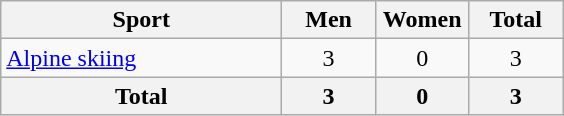<table class="wikitable sortable" style="text-align:center;">
<tr>
<th width=180>Sport</th>
<th width=55>Men</th>
<th width=55>Women</th>
<th width=55>Total</th>
</tr>
<tr>
<td align=left><a href='#'>Alpine skiing</a></td>
<td>3</td>
<td>0</td>
<td>3</td>
</tr>
<tr>
<th>Total</th>
<th>3</th>
<th>0</th>
<th>3</th>
</tr>
</table>
